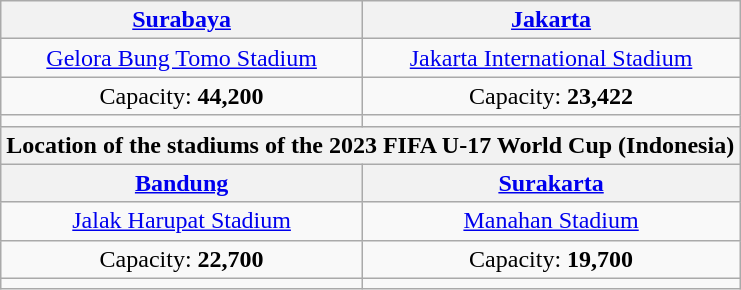<table class="wikitable" style="text-align:center">
<tr>
<th><a href='#'>Surabaya</a></th>
<th><a href='#'>Jakarta</a></th>
</tr>
<tr>
<td><a href='#'>Gelora Bung Tomo Stadium</a></td>
<td><a href='#'>Jakarta International Stadium</a></td>
</tr>
<tr>
<td>Capacity: <strong>44,200</strong></td>
<td>Capacity: <strong>23,422</strong></td>
</tr>
<tr>
<td></td>
<td></td>
</tr>
<tr>
<th colspan="3">Location of the stadiums of the 2023 FIFA U-17 World Cup (Indonesia) </th>
</tr>
<tr>
<th><a href='#'>Bandung</a></th>
<th><a href='#'>Surakarta</a></th>
</tr>
<tr>
<td><a href='#'>Jalak Harupat Stadium</a></td>
<td><a href='#'>Manahan Stadium</a></td>
</tr>
<tr>
<td>Capacity: <strong>22,700</strong></td>
<td>Capacity: <strong>19,700</strong></td>
</tr>
<tr>
<td></td>
<td></td>
</tr>
</table>
